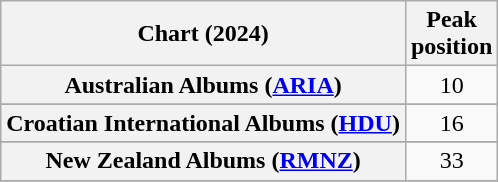<table class="wikitable sortable plainrowheaders" style="text-align:center">
<tr>
<th scope="col">Chart (2024)</th>
<th scope="col">Peak<br>position</th>
</tr>
<tr>
<th scope="row">Australian Albums (<a href='#'>ARIA</a>)</th>
<td>10</td>
</tr>
<tr>
</tr>
<tr>
</tr>
<tr>
</tr>
<tr>
</tr>
<tr>
<th scope="row">Croatian International Albums (<a href='#'>HDU</a>)</th>
<td>16</td>
</tr>
<tr>
</tr>
<tr>
</tr>
<tr>
</tr>
<tr>
<th scope="row">New Zealand Albums (<a href='#'>RMNZ</a>)</th>
<td>33</td>
</tr>
<tr>
</tr>
<tr>
</tr>
<tr>
</tr>
<tr>
</tr>
<tr>
</tr>
<tr>
</tr>
</table>
